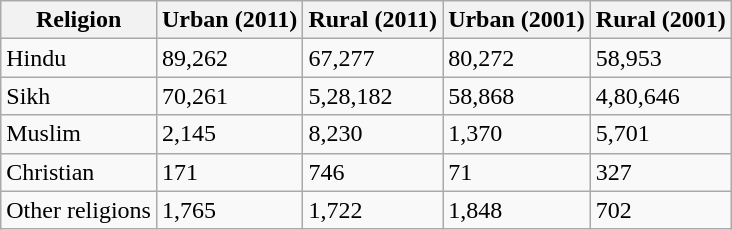<table class="wikitable sort">
<tr>
<th>Religion</th>
<th>Urban (2011)</th>
<th>Rural (2011)</th>
<th>Urban (2001)</th>
<th>Rural (2001)</th>
</tr>
<tr>
<td>Hindu</td>
<td>89,262</td>
<td>67,277</td>
<td>80,272</td>
<td>58,953</td>
</tr>
<tr>
<td>Sikh</td>
<td>70,261</td>
<td>5,28,182</td>
<td>58,868</td>
<td>4,80,646</td>
</tr>
<tr>
<td>Muslim</td>
<td>2,145</td>
<td>8,230</td>
<td>1,370</td>
<td>5,701</td>
</tr>
<tr>
<td>Christian</td>
<td>171</td>
<td>746</td>
<td>71</td>
<td>327</td>
</tr>
<tr>
<td>Other religions</td>
<td>1,765</td>
<td>1,722</td>
<td>1,848</td>
<td>702</td>
</tr>
</table>
